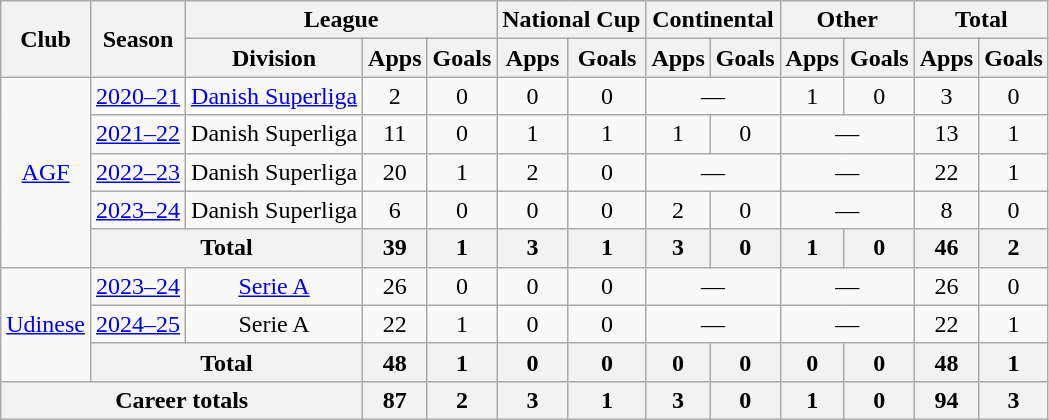<table class="wikitable" style="text-align:center">
<tr>
<th rowspan="2">Club</th>
<th rowspan="2">Season</th>
<th colspan="3">League</th>
<th colspan="2">National Cup</th>
<th colspan="2">Continental</th>
<th colspan="2">Other</th>
<th colspan="2">Total</th>
</tr>
<tr>
<th>Division</th>
<th>Apps</th>
<th>Goals</th>
<th>Apps</th>
<th>Goals</th>
<th>Apps</th>
<th>Goals</th>
<th>Apps</th>
<th>Goals</th>
<th>Apps</th>
<th>Goals</th>
</tr>
<tr>
<td rowspan="5"><a href='#'>AGF</a></td>
<td><a href='#'>2020–21</a></td>
<td><a href='#'>Danish Superliga</a></td>
<td>2</td>
<td>0</td>
<td>0</td>
<td>0</td>
<td colspan="2">—</td>
<td>1</td>
<td>0</td>
<td>3</td>
<td>0</td>
</tr>
<tr>
<td><a href='#'>2021–22</a></td>
<td>Danish Superliga</td>
<td>11</td>
<td>0</td>
<td>1</td>
<td>1</td>
<td>1</td>
<td>0</td>
<td colspan="2">—</td>
<td>13</td>
<td>1</td>
</tr>
<tr>
<td><a href='#'>2022–23</a></td>
<td>Danish Superliga</td>
<td>20</td>
<td>1</td>
<td>2</td>
<td>0</td>
<td colspan="2">—</td>
<td colspan="2">—</td>
<td>22</td>
<td>1</td>
</tr>
<tr>
<td><a href='#'>2023–24</a></td>
<td>Danish Superliga</td>
<td>6</td>
<td>0</td>
<td>0</td>
<td>0</td>
<td>2</td>
<td>0</td>
<td colspan="2">—</td>
<td>8</td>
<td>0</td>
</tr>
<tr>
<th colspan="2">Total</th>
<th>39</th>
<th>1</th>
<th>3</th>
<th>1</th>
<th>3</th>
<th>0</th>
<th>1</th>
<th>0</th>
<th>46</th>
<th>2</th>
</tr>
<tr>
<td rowspan="3"><a href='#'>Udinese</a></td>
<td><a href='#'>2023–24</a></td>
<td><a href='#'>Serie A</a></td>
<td>26</td>
<td>0</td>
<td>0</td>
<td>0</td>
<td colspan="2">—</td>
<td colspan="2">—</td>
<td>26</td>
<td>0</td>
</tr>
<tr>
<td><a href='#'>2024–25</a></td>
<td>Serie A</td>
<td>22</td>
<td>1</td>
<td>0</td>
<td>0</td>
<td colspan="2">—</td>
<td colspan="2">—</td>
<td>22</td>
<td>1</td>
</tr>
<tr>
<th colspan="2">Total</th>
<th>48</th>
<th>1</th>
<th>0</th>
<th>0</th>
<th>0</th>
<th>0</th>
<th>0</th>
<th>0</th>
<th>48</th>
<th>1</th>
</tr>
<tr>
<th colspan="3">Career totals</th>
<th>87</th>
<th>2</th>
<th>3</th>
<th>1</th>
<th>3</th>
<th>0</th>
<th>1</th>
<th>0</th>
<th>94</th>
<th>3</th>
</tr>
</table>
